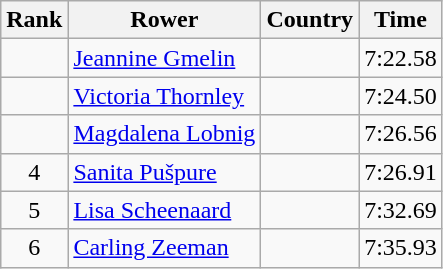<table class="wikitable" style="text-align:center">
<tr>
<th>Rank</th>
<th>Rower</th>
<th>Country</th>
<th>Time</th>
</tr>
<tr>
<td></td>
<td align="left"><a href='#'>Jeannine Gmelin</a></td>
<td align="left"></td>
<td>7:22.58</td>
</tr>
<tr>
<td></td>
<td align="left"><a href='#'>Victoria Thornley</a></td>
<td align="left"></td>
<td>7:24.50</td>
</tr>
<tr>
<td></td>
<td align="left"><a href='#'>Magdalena Lobnig</a></td>
<td align="left"></td>
<td>7:26.56</td>
</tr>
<tr>
<td>4</td>
<td align="left"><a href='#'>Sanita Pušpure</a></td>
<td align="left"></td>
<td>7:26.91</td>
</tr>
<tr>
<td>5</td>
<td align="left"><a href='#'>Lisa Scheenaard</a></td>
<td align="left"></td>
<td>7:32.69</td>
</tr>
<tr>
<td>6</td>
<td align="left"><a href='#'>Carling Zeeman</a></td>
<td align="left"></td>
<td>7:35.93</td>
</tr>
</table>
